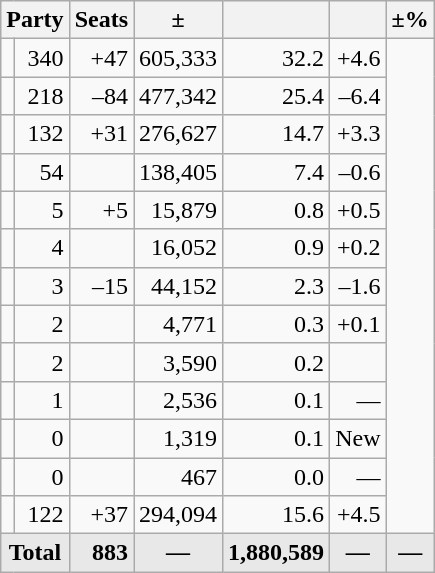<table class=wikitable>
<tr>
<th colspan=2 align=center>Party</th>
<th>Seats</th>
<th>±</th>
<th></th>
<th></th>
<th>±%</th>
</tr>
<tr>
<td></td>
<td align=right>340</td>
<td align=right>+47</td>
<td align=right>605,333</td>
<td align=right>32.2</td>
<td align=right>+4.6</td>
</tr>
<tr>
<td></td>
<td align=right>218</td>
<td align=right>–84</td>
<td align=right>477,342</td>
<td align=right>25.4</td>
<td align=right>–6.4</td>
</tr>
<tr>
<td></td>
<td align=right>132</td>
<td align=right>+31</td>
<td align=right>276,627</td>
<td align=right>14.7</td>
<td align=right>+3.3</td>
</tr>
<tr>
<td></td>
<td align=right>54</td>
<td align=right></td>
<td align=right>138,405</td>
<td align=right>7.4</td>
<td align=right>–0.6</td>
</tr>
<tr>
<td></td>
<td align=right>5</td>
<td align=right>+5</td>
<td align=right>15,879</td>
<td align=right>0.8</td>
<td align=right>+0.5</td>
</tr>
<tr>
<td></td>
<td align=right>4</td>
<td align=right></td>
<td align=right>16,052</td>
<td align=right>0.9</td>
<td align=right>+0.2</td>
</tr>
<tr>
<td></td>
<td align=right>3</td>
<td align=right>–15</td>
<td align=right>44,152</td>
<td align=right>2.3</td>
<td align=right>–1.6</td>
</tr>
<tr>
<td></td>
<td align=right>2</td>
<td align=right></td>
<td align=right>4,771</td>
<td align=right>0.3</td>
<td align=right>+0.1</td>
</tr>
<tr>
<td></td>
<td align=right>2</td>
<td align=right></td>
<td align=right>3,590</td>
<td align=right>0.2</td>
<td align=right></td>
</tr>
<tr>
<td></td>
<td align=right>1</td>
<td align=right></td>
<td align=right>2,536</td>
<td align=right>0.1</td>
<td align=right>—</td>
</tr>
<tr>
<td></td>
<td align=right>0</td>
<td align=right></td>
<td align=right>1,319</td>
<td align=right>0.1</td>
<td align=right>New</td>
</tr>
<tr>
<td></td>
<td align=right>0</td>
<td align=right></td>
<td align=right>467</td>
<td align=right>0.0</td>
<td align=right>—</td>
</tr>
<tr>
<td></td>
<td align=right>122</td>
<td align=right>+37</td>
<td align=right>294,094</td>
<td align=right>15.6</td>
<td align=right>+4.5</td>
</tr>
<tr style="font-weight:bold; background:rgb(232,232,232);">
<td colspan=2 align=center>Total</td>
<td align=right>883</td>
<td align=center>—</td>
<td align=right>1,880,589</td>
<td align=center>—</td>
<td align=center>—</td>
</tr>
</table>
